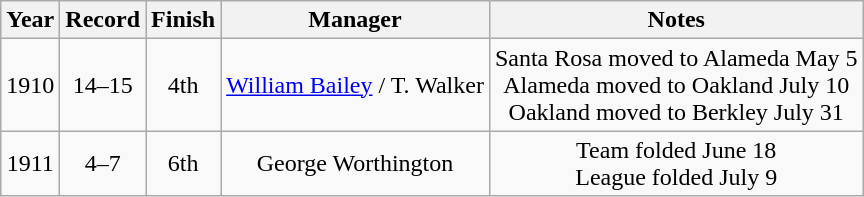<table class="wikitable">
<tr>
<th>Year</th>
<th>Record</th>
<th>Finish</th>
<th>Manager</th>
<th>Notes</th>
</tr>
<tr align=center>
<td>1910</td>
<td>14–15</td>
<td>4th</td>
<td><a href='#'>William Bailey</a> / T. Walker</td>
<td>Santa Rosa moved to Alameda May 5<br> Alameda moved to Oakland July 10<br>Oakland moved to Berkley July 31</td>
</tr>
<tr align=center>
<td>1911</td>
<td>4–7</td>
<td>6th</td>
<td>George Worthington</td>
<td>Team folded June 18<br>League folded July 9</td>
</tr>
</table>
